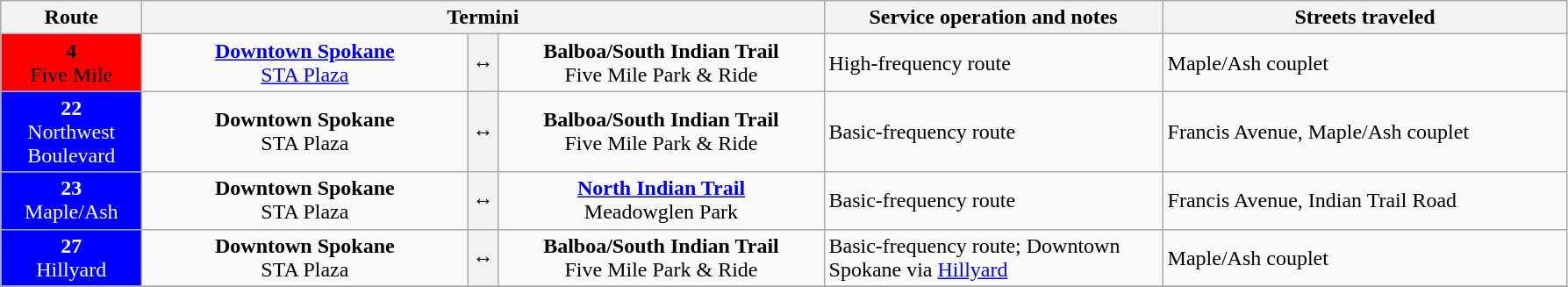<table class=wikitable style="font-size: 100%;" text-valign="center"|>
<tr>
<th width="100px">Route</th>
<th colspan=3>Termini</th>
<th width="250px">Service operation and notes</th>
<th width="300px">Streets traveled</th>
</tr>
<tr>
<td style="background:red; color:black" align="center" valign=center><div><strong>4</strong><br>Five Mile</div></td>
<td ! width="240px" align="center"><strong><a href='#'>Downtown Spokane</a></strong> <br><a href='#'>STA Plaza</a><br></td>
<th><span>↔</span></th>
<td ! width="240px" align="center"><strong>Balboa/South Indian Trail</strong><br>Five Mile Park & Ride<br></td>
<td>High-frequency route</td>
<td>Maple/Ash couplet</td>
</tr>
<tr>
<td style="background:blue; color:white" align="center" valign=center><div><strong>22</strong><br>Northwest Boulevard</div></td>
<td ! width="240px" align="center"><strong>Downtown Spokane</strong> <br>STA Plaza<br></td>
<th><span>↔</span></th>
<td ! width="240px" align="center"><strong>Balboa/South Indian Trail</strong><br>Five Mile Park & Ride<br></td>
<td>Basic-frequency route</td>
<td>Francis Avenue, Maple/Ash couplet</td>
</tr>
<tr>
<td style="background:blue; color:white" align="center" valign=center><div><strong>23</strong><br>Maple/Ash</div></td>
<td ! width="240px" align="center"><strong>Downtown Spokane</strong> <br>STA Plaza<br></td>
<th><span>↔</span></th>
<td ! width="240px" align="center"><strong><a href='#'>North Indian Trail</a></strong><br>Meadowglen Park<br></td>
<td>Basic-frequency route</td>
<td>Francis Avenue, Indian Trail Road</td>
</tr>
<tr>
<td style="background:blue; color:white" align="center" valign=center><div><strong>27</strong><br>Hillyard</div></td>
<td ! width="240px" align="center"><strong>Downtown Spokane</strong> <br>STA Plaza<br></td>
<th><span>↔</span></th>
<td ! width="240px" align="center"><strong>Balboa/South Indian Trail</strong><br>Five Mile Park & Ride<br></td>
<td>Basic-frequency route; Downtown Spokane via <a href='#'>Hillyard</a></td>
<td>Maple/Ash couplet</td>
</tr>
<tr>
</tr>
</table>
